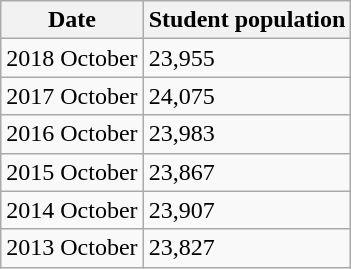<table class="wikitable sortable">
<tr>
<th>Date</th>
<th>Student population</th>
</tr>
<tr>
<td>2018 October</td>
<td>23,955</td>
</tr>
<tr>
<td>2017 October</td>
<td>24,075</td>
</tr>
<tr>
<td>2016 October</td>
<td>23,983</td>
</tr>
<tr>
<td>2015 October</td>
<td>23,867</td>
</tr>
<tr>
<td>2014 October</td>
<td>23,907</td>
</tr>
<tr>
<td>2013 October</td>
<td>23,827</td>
</tr>
</table>
